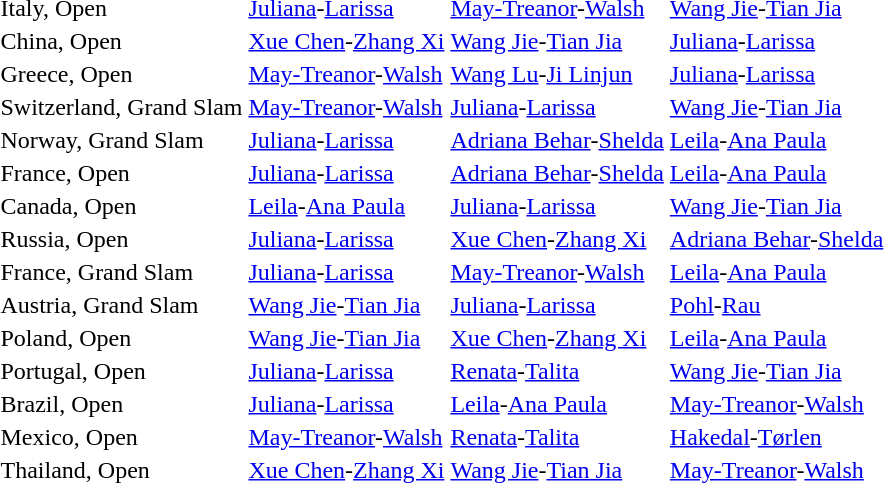<table>
<tr>
<td>Italy, Open</td>
<td> <a href='#'>Juliana</a>-<a href='#'>Larissa</a></td>
<td> <a href='#'>May-Treanor</a>-<a href='#'>Walsh</a></td>
<td> <a href='#'>Wang Jie</a>-<a href='#'>Tian Jia</a></td>
</tr>
<tr>
<td>China, Open</td>
<td> <a href='#'>Xue Chen</a>-<a href='#'>Zhang Xi</a></td>
<td> <a href='#'>Wang Jie</a>-<a href='#'>Tian Jia</a></td>
<td> <a href='#'>Juliana</a>-<a href='#'>Larissa</a></td>
</tr>
<tr>
<td>Greece, Open</td>
<td> <a href='#'>May-Treanor</a>-<a href='#'>Walsh</a></td>
<td> <a href='#'>Wang Lu</a>-<a href='#'>Ji Linjun</a></td>
<td> <a href='#'>Juliana</a>-<a href='#'>Larissa</a></td>
</tr>
<tr>
<td>Switzerland, Grand Slam</td>
<td> <a href='#'>May-Treanor</a>-<a href='#'>Walsh</a></td>
<td> <a href='#'>Juliana</a>-<a href='#'>Larissa</a></td>
<td> <a href='#'>Wang Jie</a>-<a href='#'>Tian Jia</a></td>
</tr>
<tr>
<td>Norway, Grand Slam</td>
<td> <a href='#'>Juliana</a>-<a href='#'>Larissa</a></td>
<td> <a href='#'>Adriana Behar</a>-<a href='#'>Shelda</a></td>
<td> <a href='#'>Leila</a>-<a href='#'>Ana Paula</a></td>
</tr>
<tr>
<td>France, Open</td>
<td> <a href='#'>Juliana</a>-<a href='#'>Larissa</a></td>
<td> <a href='#'>Adriana Behar</a>-<a href='#'>Shelda</a></td>
<td> <a href='#'>Leila</a>-<a href='#'>Ana Paula</a></td>
</tr>
<tr>
<td>Canada, Open</td>
<td> <a href='#'>Leila</a>-<a href='#'>Ana Paula</a></td>
<td> <a href='#'>Juliana</a>-<a href='#'>Larissa</a></td>
<td> <a href='#'>Wang Jie</a>-<a href='#'>Tian Jia</a></td>
</tr>
<tr>
<td>Russia, Open</td>
<td> <a href='#'>Juliana</a>-<a href='#'>Larissa</a></td>
<td> <a href='#'>Xue Chen</a>-<a href='#'>Zhang Xi</a></td>
<td> <a href='#'>Adriana Behar</a>-<a href='#'>Shelda</a></td>
</tr>
<tr>
<td>France, Grand Slam</td>
<td> <a href='#'>Juliana</a>-<a href='#'>Larissa</a></td>
<td> <a href='#'>May-Treanor</a>-<a href='#'>Walsh</a></td>
<td> <a href='#'>Leila</a>-<a href='#'>Ana Paula</a></td>
</tr>
<tr>
<td>Austria, Grand Slam</td>
<td> <a href='#'>Wang Jie</a>-<a href='#'>Tian Jia</a></td>
<td> <a href='#'>Juliana</a>-<a href='#'>Larissa</a></td>
<td> <a href='#'>Pohl</a>-<a href='#'>Rau</a></td>
</tr>
<tr>
<td>Poland, Open</td>
<td> <a href='#'>Wang Jie</a>-<a href='#'>Tian Jia</a></td>
<td> <a href='#'>Xue Chen</a>-<a href='#'>Zhang Xi</a></td>
<td> <a href='#'>Leila</a>-<a href='#'>Ana Paula</a></td>
</tr>
<tr>
<td>Portugal, Open</td>
<td> <a href='#'>Juliana</a>-<a href='#'>Larissa</a></td>
<td> <a href='#'>Renata</a>-<a href='#'>Talita</a></td>
<td> <a href='#'>Wang Jie</a>-<a href='#'>Tian Jia</a></td>
</tr>
<tr>
<td>Brazil, Open</td>
<td> <a href='#'>Juliana</a>-<a href='#'>Larissa</a></td>
<td> <a href='#'>Leila</a>-<a href='#'>Ana Paula</a></td>
<td> <a href='#'>May-Treanor</a>-<a href='#'>Walsh</a></td>
</tr>
<tr>
<td>Mexico, Open</td>
<td> <a href='#'>May-Treanor</a>-<a href='#'>Walsh</a></td>
<td> <a href='#'>Renata</a>-<a href='#'>Talita</a></td>
<td> <a href='#'>Hakedal</a>-<a href='#'>Tørlen</a></td>
</tr>
<tr>
<td>Thailand, Open</td>
<td> <a href='#'>Xue Chen</a>-<a href='#'>Zhang Xi</a></td>
<td> <a href='#'>Wang Jie</a>-<a href='#'>Tian Jia</a></td>
<td> <a href='#'>May-Treanor</a>-<a href='#'>Walsh</a></td>
</tr>
</table>
